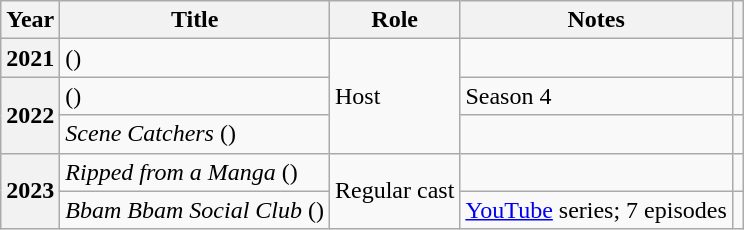<table class="wikitable plainrowheaders sortable">
<tr>
<th scope="col">Year</th>
<th scope="col">Title</th>
<th scope="col">Role</th>
<th scope="col">Notes</th>
<th scope="col" class="unsortable"></th>
</tr>
<tr>
<th scope="row">2021</th>
<td><em></em> ()</td>
<td rowspan="3">Host</td>
<td></td>
<td style="text-align:center"></td>
</tr>
<tr>
<th scope="row" rowspan="2">2022</th>
<td><em></em> ()</td>
<td>Season 4</td>
<td style="text-align:center"></td>
</tr>
<tr>
<td><em>Scene Catchers</em> ()</td>
<td></td>
<td style="text-align:center"></td>
</tr>
<tr>
<th scope="row" rowspan="2">2023</th>
<td><em>Ripped from a Manga</em> ()</td>
<td rowspan="2">Regular cast</td>
<td></td>
<td style="text-align:center"></td>
</tr>
<tr>
<td><em>Bbam Bbam Social Club</em> ()</td>
<td><a href='#'>YouTube</a> series; 7 episodes</td>
<td style="text-align:center"></td>
</tr>
</table>
